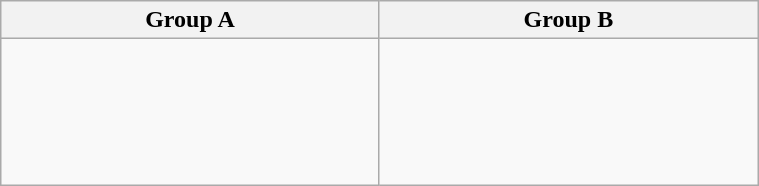<table class="wikitable" width=40%>
<tr>
<th width=25%>Group A</th>
<th width=25%>Group B</th>
</tr>
<tr>
<td><br><br>
<br>
<br>
<br>
</td>
<td><br><br>
<br>
<br>
<br>
</td>
</tr>
</table>
